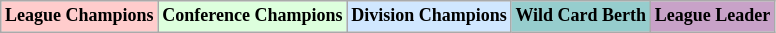<table class="wikitable"  style="margin:center; font-size:75%;">
<tr>
<td style="text-align:center; background:#fcc;"><strong>League Champions</strong></td>
<td style="text-align:center; background:#dfd;"><strong>Conference Champions</strong></td>
<td style="text-align:center; background:#d0e7ff;"><strong>Division Champions</strong></td>
<td style="text-align:center; background:#96cdcd;"><strong>Wild Card Berth</strong></td>
<td style="text-align:center; background:#c8a2c8;"><strong>League Leader</strong></td>
</tr>
</table>
